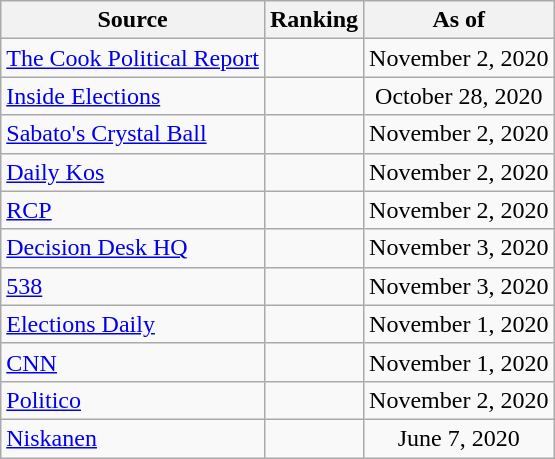<table class="wikitable" style="text-align:center">
<tr>
<th>Source</th>
<th>Ranking</th>
<th>As of</th>
</tr>
<tr>
<td align=left><a href='#'>The Cook Political Report</a></td>
<td></td>
<td>November 2, 2020</td>
</tr>
<tr>
<td align=left><a href='#'>Inside Elections</a></td>
<td></td>
<td>October 28, 2020</td>
</tr>
<tr>
<td align=left><a href='#'>Sabato's Crystal Ball</a></td>
<td></td>
<td>November 2, 2020</td>
</tr>
<tr>
<td align="left"><a href='#'>Daily Kos</a></td>
<td></td>
<td>November 2, 2020</td>
</tr>
<tr>
<td align="left"><a href='#'>RCP</a></td>
<td></td>
<td>November 2, 2020</td>
</tr>
<tr>
<td align="left"><a href='#'>Decision Desk HQ</a></td>
<td></td>
<td>November 3, 2020</td>
</tr>
<tr>
<td align="left"><a href='#'>538</a></td>
<td></td>
<td>November 3, 2020</td>
</tr>
<tr>
<td align="left"><a href='#'>Elections Daily</a></td>
<td></td>
<td>November 1, 2020</td>
</tr>
<tr>
<td align="left"><a href='#'>CNN</a></td>
<td></td>
<td>November 1, 2020</td>
</tr>
<tr>
<td align="left"><a href='#'>Politico</a></td>
<td></td>
<td>November 2, 2020</td>
</tr>
<tr>
<td align="left"><a href='#'>Niskanen</a></td>
<td></td>
<td>June 7, 2020</td>
</tr>
</table>
